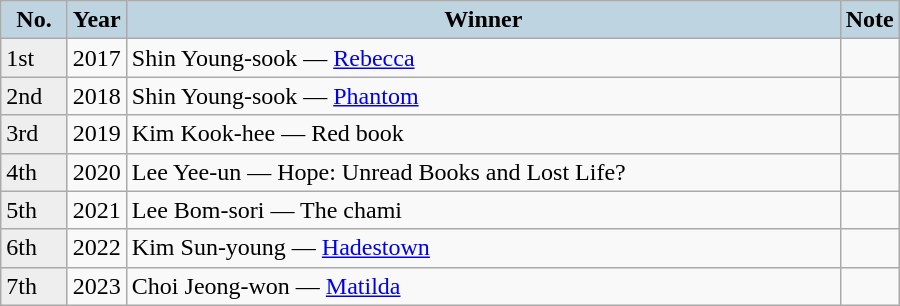<table class="wikitable" style="width:600px">
<tr>
<th style="background:#BED5E1;">No.</th>
<th style="background:#BED5E1;" width=30>Year</th>
<th style="background:#BED5E1;">Winner</th>
<th style="background:#BED5E1;" width=30>Note</th>
</tr>
<tr>
<td style="background:#eeeeee">1st</td>
<td>2017</td>
<td>Shin Young-sook — <a href='#'>Rebecca</a></td>
<td></td>
</tr>
<tr>
<td style="background:#eeeeee">2nd</td>
<td>2018</td>
<td>Shin Young-sook — <a href='#'>Phantom</a></td>
<td></td>
</tr>
<tr>
<td style="background:#eeeeee">3rd</td>
<td>2019</td>
<td>Kim Kook-hee —  Red book</td>
<td></td>
</tr>
<tr>
<td style="background:#eeeeee">4th</td>
<td>2020</td>
<td>Lee Yee-un  —  Hope: Unread Books and Lost Life?</td>
<td></td>
</tr>
<tr>
<td style="background:#eeeeee">5th</td>
<td>2021</td>
<td>Lee Bom-sori —  The chami</td>
<td></td>
</tr>
<tr>
<td style="background:#eeeeee">6th</td>
<td>2022</td>
<td>Kim Sun-young — <a href='#'>Hadestown</a></td>
<td></td>
</tr>
<tr>
<td style="background:#eeeeee">7th</td>
<td>2023</td>
<td>Choi Jeong-won — <a href='#'>Matilda</a></td>
<td></td>
</tr>
</table>
